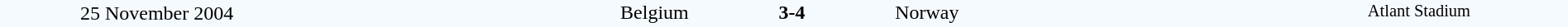<table style="width: 100%; background:#F5FAFF;" cellspacing="0">
<tr>
<td align=center rowspan=3 width=20%>25 November 2004</td>
</tr>
<tr>
<td width=24% align=right>Belgium </td>
<td align=center width=13%><strong>3-4</strong></td>
<td width=24%> Norway</td>
<td style=font-size:85% rowspan=3 valign=top align=center>Atlant Stadium</td>
</tr>
<tr style=font-size:85%>
<td align=right valign=top></td>
<td></td>
<td></td>
</tr>
</table>
